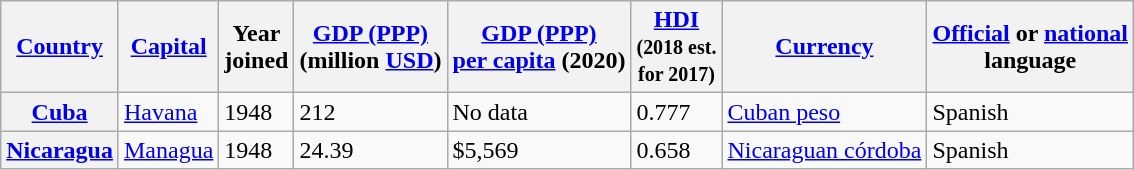<table class="wikitable sortable plainrowheaders">
<tr>
<th><a href='#'>Country</a></th>
<th><a href='#'>Capital</a></th>
<th>Year<br>joined</th>
<th><a href='#'>GDP (PPP)</a><br>(million <a href='#'>USD</a>)</th>
<th><a href='#'>GDP (PPP)<br>per capita</a> (2020)</th>
<th><a href='#'>HDI</a><br><small>(2018 est.<br>for 2017)</small></th>
<th><a href='#'>Currency</a></th>
<th><a href='#'>Official</a> or <a href='#'>national</a><br>language</th>
</tr>
<tr>
<th scope="row"><a href='#'>Cuba</a></th>
<td><a href='#'>Havana</a></td>
<td>1948</td>
<td>212</td>
<td>No data</td>
<td>0.777</td>
<td><a href='#'>Cuban peso</a></td>
<td>Spanish</td>
</tr>
<tr>
<th scope="row"><a href='#'>Nicaragua</a></th>
<td><a href='#'>Managua</a></td>
<td>1948</td>
<td>24.39</td>
<td>$5,569</td>
<td>0.658</td>
<td><a href='#'>Nicaraguan córdoba</a></td>
<td>Spanish</td>
</tr>
</table>
